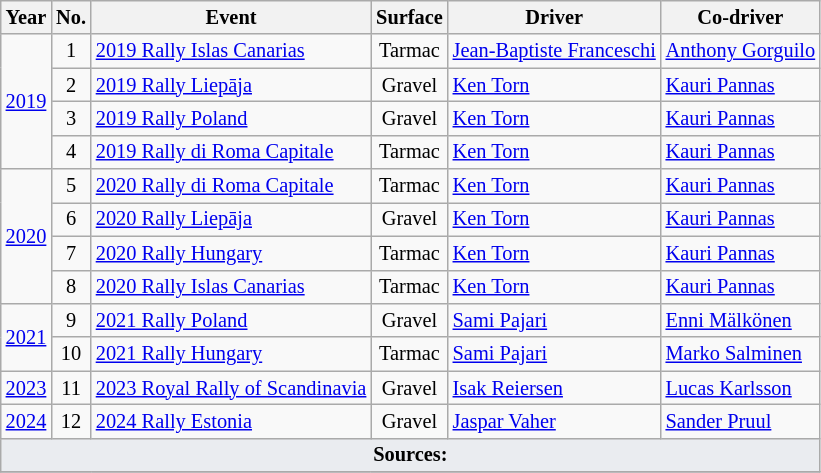<table class="wikitable" style="font-size: 85%; ">
<tr>
<th>Year</th>
<th>No.</th>
<th>Event</th>
<th>Surface</th>
<th>Driver</th>
<th>Co-driver</th>
</tr>
<tr>
<td align="center" rowspan="4"><a href='#'>2019</a></td>
<td align="center">1</td>
<td> <a href='#'>2019 Rally Islas Canarias</a></td>
<td align="center">Tarmac</td>
<td> <a href='#'>Jean-Baptiste Franceschi</a></td>
<td> <a href='#'>Anthony Gorguilo</a></td>
</tr>
<tr>
<td align="center">2</td>
<td> <a href='#'>2019 Rally Liepāja</a></td>
<td align="center">Gravel</td>
<td> <a href='#'>Ken Torn</a></td>
<td> <a href='#'>Kauri Pannas</a></td>
</tr>
<tr>
<td align="center">3</td>
<td> <a href='#'>2019 Rally Poland</a></td>
<td align="center">Gravel</td>
<td> <a href='#'>Ken Torn</a></td>
<td> <a href='#'>Kauri Pannas</a></td>
</tr>
<tr>
<td align="center">4</td>
<td> <a href='#'>2019 Rally di Roma Capitale</a></td>
<td align="center">Tarmac</td>
<td> <a href='#'>Ken Torn</a></td>
<td> <a href='#'>Kauri Pannas</a></td>
</tr>
<tr>
<td align="center" rowspan="4"><a href='#'>2020</a></td>
<td align="center">5</td>
<td> <a href='#'>2020 Rally di Roma Capitale</a></td>
<td align="center">Tarmac</td>
<td> <a href='#'>Ken Torn</a></td>
<td> <a href='#'>Kauri Pannas</a></td>
</tr>
<tr>
<td align="center">6</td>
<td> <a href='#'>2020 Rally Liepāja</a></td>
<td align="center">Gravel</td>
<td> <a href='#'>Ken Torn</a></td>
<td> <a href='#'>Kauri Pannas</a></td>
</tr>
<tr>
<td align="center">7</td>
<td> <a href='#'>2020 Rally Hungary</a></td>
<td align="center">Tarmac</td>
<td> <a href='#'>Ken Torn</a></td>
<td> <a href='#'>Kauri Pannas</a></td>
</tr>
<tr>
<td align="center">8</td>
<td> <a href='#'>2020 Rally Islas Canarias</a></td>
<td align="center">Tarmac</td>
<td> <a href='#'>Ken Torn</a></td>
<td> <a href='#'>Kauri Pannas</a></td>
</tr>
<tr>
<td align="center" rowspan="2"><a href='#'>2021</a></td>
<td align="center">9</td>
<td> <a href='#'>2021 Rally Poland</a></td>
<td align="center">Gravel</td>
<td> <a href='#'>Sami Pajari</a></td>
<td> <a href='#'>Enni Mälkönen</a></td>
</tr>
<tr>
<td align="center">10</td>
<td> <a href='#'>2021 Rally Hungary</a></td>
<td align="center">Tarmac</td>
<td> <a href='#'>Sami Pajari</a></td>
<td> <a href='#'>Marko Salminen</a></td>
</tr>
<tr>
<td align="center" rowspan="1"><a href='#'>2023</a></td>
<td align="center">11</td>
<td> <a href='#'>2023 Royal Rally of Scandinavia</a></td>
<td align="center">Gravel</td>
<td> <a href='#'>Isak Reiersen</a></td>
<td> <a href='#'>Lucas Karlsson</a></td>
</tr>
<tr>
<td align="center" rowspan="1"><a href='#'>2024</a></td>
<td align="center">12</td>
<td> <a href='#'>2024 Rally Estonia</a></td>
<td align="center">Gravel</td>
<td> <a href='#'>Jaspar Vaher</a></td>
<td> <a href='#'>Sander Pruul</a></td>
</tr>
<tr>
<td colspan="6" style="background-color:#EAECF0;text-align:center"><strong>Sources:</strong></td>
</tr>
<tr>
</tr>
</table>
